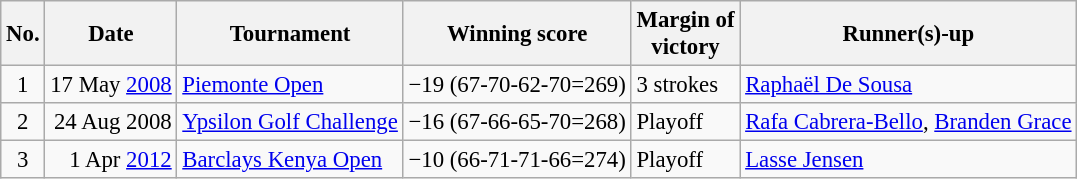<table class="wikitable" style="font-size:95%;">
<tr>
<th>No.</th>
<th>Date</th>
<th>Tournament</th>
<th>Winning score</th>
<th>Margin of<br>victory</th>
<th>Runner(s)-up</th>
</tr>
<tr>
<td align=center>1</td>
<td align=right>17 May <a href='#'>2008</a></td>
<td><a href='#'>Piemonte Open</a></td>
<td>−19 (67-70-62-70=269)</td>
<td>3 strokes</td>
<td> <a href='#'>Raphaël De Sousa</a></td>
</tr>
<tr>
<td align=center>2</td>
<td align=right>24 Aug 2008</td>
<td><a href='#'>Ypsilon Golf Challenge</a></td>
<td>−16 (67-66-65-70=268)</td>
<td>Playoff</td>
<td> <a href='#'>Rafa Cabrera-Bello</a>,  <a href='#'>Branden Grace</a></td>
</tr>
<tr>
<td align=center>3</td>
<td align=right>1 Apr <a href='#'>2012</a></td>
<td><a href='#'>Barclays Kenya Open</a></td>
<td>−10 (66-71-71-66=274)</td>
<td>Playoff</td>
<td> <a href='#'>Lasse Jensen</a></td>
</tr>
</table>
